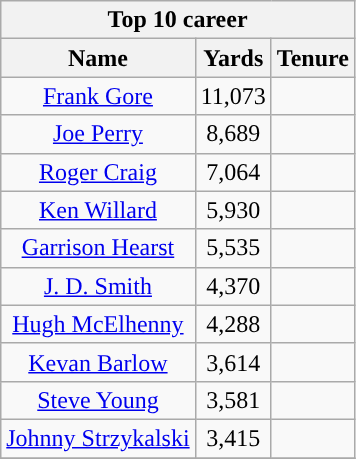<table class="wikitable" style="text-align:center">
<tr>
<th colspan="3"><strong>Top 10 career</strong></th>
</tr>
<tr>
<th><strong>Name</strong></th>
<th><strong>Yards</strong></th>
<th><strong>Tenure</strong></th>
</tr>
<tr>
<td><a href='#'>Frank Gore</a></td>
<td>11,073</td>
<td></td>
</tr>
<tr>
<td><a href='#'>Joe Perry</a></td>
<td>8,689</td>
<td></td>
</tr>
<tr>
<td><a href='#'>Roger Craig</a></td>
<td>7,064</td>
<td></td>
</tr>
<tr>
<td><a href='#'>Ken Willard</a></td>
<td>5,930</td>
<td></td>
</tr>
<tr>
<td><a href='#'>Garrison Hearst</a></td>
<td>5,535</td>
<td></td>
</tr>
<tr>
<td><a href='#'>J. D. Smith</a></td>
<td>4,370</td>
<td></td>
</tr>
<tr>
<td><a href='#'>Hugh McElhenny</a></td>
<td>4,288</td>
<td></td>
</tr>
<tr>
<td><a href='#'>Kevan Barlow</a></td>
<td>3,614</td>
<td></td>
</tr>
<tr>
<td><a href='#'>Steve Young</a></td>
<td>3,581</td>
<td></td>
</tr>
<tr>
<td><a href='#'>Johnny Strzykalski</a></td>
<td>3,415</td>
<td></td>
</tr>
<tr>
</tr>
</table>
